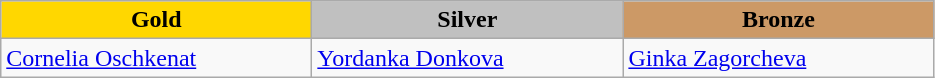<table class="wikitable" style="text-align:left">
<tr align="center">
<td width=200 bgcolor=gold><strong>Gold</strong></td>
<td width=200 bgcolor=silver><strong>Silver</strong></td>
<td width=200 bgcolor=CC9966><strong>Bronze</strong></td>
</tr>
<tr>
<td><a href='#'>Cornelia Oschkenat</a><br><em></em></td>
<td><a href='#'>Yordanka Donkova</a><br><em></em></td>
<td><a href='#'>Ginka Zagorcheva</a><br><em></em></td>
</tr>
</table>
